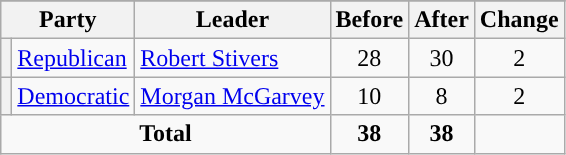<table class="wikitable" style="text-align:center;">
<tr>
</tr>
<tr>
<th colspan=2>Party</th>
<th>Leader</th>
<th>Before</th>
<th>After</th>
<th>Change</th>
</tr>
<tr>
<th style="background-color:"></th>
<td style="text-align:left;"><a href='#'>Republican</a></td>
<td style="text-align:left;"><a href='#'>Robert Stivers</a></td>
<td>28</td>
<td>30</td>
<td> 2</td>
</tr>
<tr>
<th style="background-color:"></th>
<td style="text-align:left;"><a href='#'>Democratic</a></td>
<td style="text-align:left;"><a href='#'>Morgan McGarvey</a></td>
<td>10</td>
<td>8</td>
<td> 2</td>
</tr>
<tr>
<td colspan=3><strong>Total</strong></td>
<td><strong>38</strong></td>
<td><strong>38</strong></td>
<td></td>
</tr>
</table>
